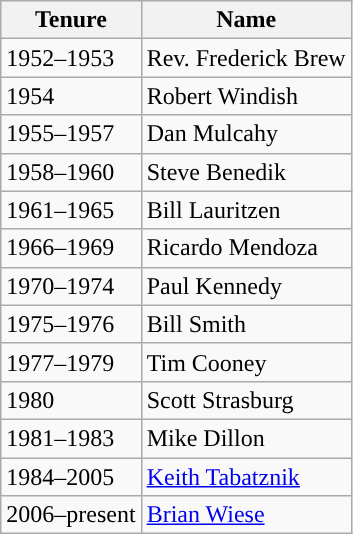<table class="wikitable">
<tr>
<th width=px>Tenure</th>
<th width=px>Name</th>
</tr>
<tr>
<td>1952–1953</td>
<td>Rev. Frederick Brew</td>
</tr>
<tr>
<td>1954</td>
<td>Robert Windish</td>
</tr>
<tr>
<td>1955–1957</td>
<td>Dan Mulcahy</td>
</tr>
<tr>
<td>1958–1960</td>
<td>Steve Benedik</td>
</tr>
<tr>
<td>1961–1965</td>
<td>Bill Lauritzen</td>
</tr>
<tr>
<td>1966–1969</td>
<td>Ricardo Mendoza</td>
</tr>
<tr>
<td>1970–1974</td>
<td>Paul Kennedy</td>
</tr>
<tr>
<td>1975–1976</td>
<td>Bill Smith</td>
</tr>
<tr>
<td>1977–1979</td>
<td>Tim Cooney</td>
</tr>
<tr>
<td>1980</td>
<td>Scott Strasburg</td>
</tr>
<tr>
<td>1981–1983</td>
<td>Mike Dillon</td>
</tr>
<tr>
<td>1984–2005</td>
<td><a href='#'>Keith Tabatznik</a></td>
</tr>
<tr>
<td>2006–present</td>
<td><a href='#'>Brian Wiese</a></td>
</tr>
</table>
